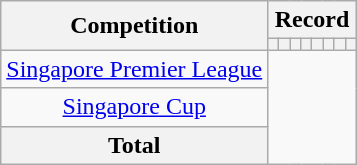<table class="wikitable" style="text-align: center">
<tr>
<th rowspan=2>Competition</th>
<th colspan=8>Record</th>
</tr>
<tr>
<th></th>
<th></th>
<th></th>
<th></th>
<th></th>
<th></th>
<th></th>
<th></th>
</tr>
<tr>
<td><a href='#'>Singapore Premier League</a><br></td>
</tr>
<tr>
<td><a href='#'>Singapore Cup</a><br></td>
</tr>
<tr>
<th>Total<br></th>
</tr>
</table>
